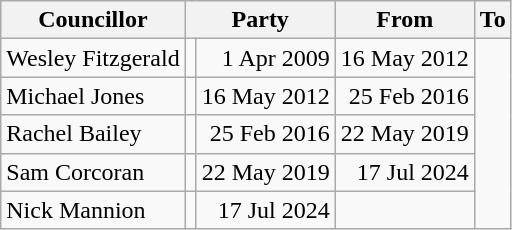<table class=wikitable>
<tr>
<th>Councillor</th>
<th colspan=2>Party</th>
<th>From</th>
<th>To</th>
</tr>
<tr>
<td>Wesley Fitzgerald</td>
<td></td>
<td align=right>1 Apr 2009</td>
<td align=right>16 May 2012</td>
</tr>
<tr>
<td>Michael Jones</td>
<td></td>
<td align=right>16 May 2012</td>
<td align=right>25 Feb 2016</td>
</tr>
<tr>
<td>Rachel Bailey</td>
<td></td>
<td align=right>25 Feb 2016</td>
<td align=right>22 May 2019</td>
</tr>
<tr>
<td>Sam Corcoran</td>
<td></td>
<td align=right>22 May 2019</td>
<td align=right>17 Jul 2024</td>
</tr>
<tr>
<td>Nick Mannion</td>
<td></td>
<td align=right>17 Jul 2024</td>
<td align=right></td>
</tr>
</table>
